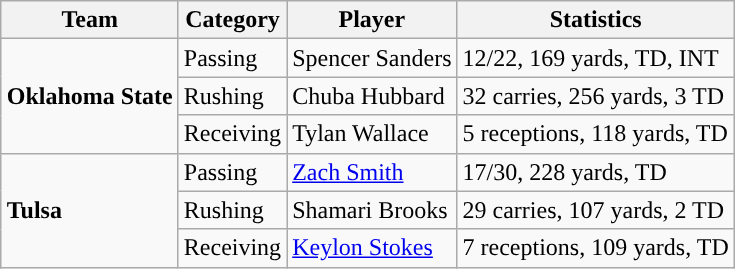<table class="wikitable" style="float: right;">
<tr>
<th>Team</th>
<th>Category</th>
<th>Player</th>
<th>Statistics</th>
</tr>
<tr>
<td rowspan=3><strong>Oklahoma State</strong></td>
<td>Passing</td>
<td>Spencer Sanders</td>
<td>12/22, 169 yards, TD, INT</td>
</tr>
<tr>
<td>Rushing</td>
<td>Chuba Hubbard</td>
<td>32 carries, 256 yards, 3 TD</td>
</tr>
<tr>
<td>Receiving</td>
<td>Tylan Wallace</td>
<td>5 receptions, 118 yards, TD</td>
</tr>
<tr>
<td rowspan=3><strong>Tulsa</strong></td>
<td>Passing</td>
<td><a href='#'>Zach Smith</a></td>
<td>17/30, 228 yards, TD</td>
</tr>
<tr>
<td>Rushing</td>
<td>Shamari Brooks</td>
<td>29 carries, 107 yards, 2 TD</td>
</tr>
<tr>
<td>Receiving</td>
<td><a href='#'>Keylon Stokes</a></td>
<td>7 receptions, 109 yards, TD</td>
</tr>
</table>
